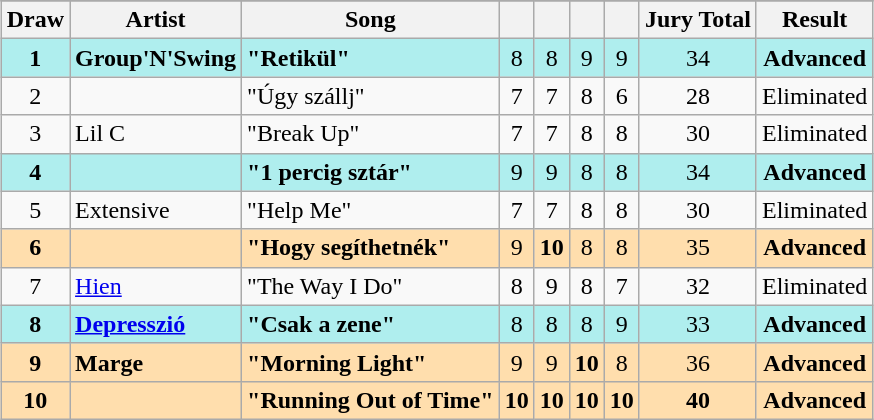<table class="sortable wikitable" style="margin: 1em auto 1em auto; text-align:center">
<tr>
</tr>
<tr>
<th>Draw</th>
<th>Artist</th>
<th>Song</th>
<th><small></small></th>
<th><small></small></th>
<th><small></small></th>
<th><small></small></th>
<th>Jury Total</th>
<th>Result</th>
</tr>
<tr style="background:paleturquoise;">
<td><strong>1</strong></td>
<td align="left"><strong>Group'N'Swing</strong></td>
<td align="left"><strong>"Retikül"</strong></td>
<td>8</td>
<td>8</td>
<td>9</td>
<td>9</td>
<td>34</td>
<td><strong>Advanced</strong></td>
</tr>
<tr>
<td>2</td>
<td align="left"></td>
<td align="left">"Úgy szállj"</td>
<td>7</td>
<td>7</td>
<td>8</td>
<td>6</td>
<td>28</td>
<td>Eliminated</td>
</tr>
<tr>
<td>3</td>
<td align="left">Lil C</td>
<td align="left">"Break Up"</td>
<td>7</td>
<td>7</td>
<td>8</td>
<td>8</td>
<td>30</td>
<td>Eliminated</td>
</tr>
<tr style="background:paleturquoise;">
<td><strong>4</strong></td>
<td align="left"><strong></strong></td>
<td align="left"><strong>"1 percig sztár"</strong></td>
<td>9</td>
<td>9</td>
<td>8</td>
<td>8</td>
<td>34</td>
<td><strong>Advanced</strong></td>
</tr>
<tr>
<td>5</td>
<td align="left">Extensive</td>
<td align="left">"Help Me"</td>
<td>7</td>
<td>7</td>
<td>8</td>
<td>8</td>
<td>30</td>
<td>Eliminated</td>
</tr>
<tr style="background:navajowhite;">
<td><strong>6</strong></td>
<td align="left"><strong></strong></td>
<td align="left"><strong>"Hogy segíthetnék"</strong></td>
<td>9</td>
<td><strong>10</strong></td>
<td>8</td>
<td>8</td>
<td>35</td>
<td><strong>Advanced</strong></td>
</tr>
<tr>
<td>7</td>
<td align="left"><a href='#'>Hien</a></td>
<td align="left">"The Way I Do"</td>
<td>8</td>
<td>9</td>
<td>8</td>
<td>7</td>
<td>32</td>
<td>Eliminated</td>
</tr>
<tr style="background:paleturquoise;">
<td><strong>8</strong></td>
<td align="left"><strong><a href='#'>Depresszió</a></strong></td>
<td align="left"><strong>"Csak a zene"</strong></td>
<td>8</td>
<td>8</td>
<td>8</td>
<td>9</td>
<td>33</td>
<td><strong>Advanced</strong></td>
</tr>
<tr style="background:navajowhite;">
<td><strong>9</strong></td>
<td align="left"><strong>Marge</strong></td>
<td align="left"><strong>"Morning Light"</strong></td>
<td>9</td>
<td>9</td>
<td><strong>10</strong></td>
<td>8</td>
<td>36</td>
<td><strong>Advanced</strong></td>
</tr>
<tr style="background:navajowhite;">
<td><strong>10</strong></td>
<td align="left"><strong></strong></td>
<td align="left"><strong>"Running Out of Time"</strong></td>
<td><strong>10</strong></td>
<td><strong>10</strong></td>
<td><strong>10</strong></td>
<td><strong>10</strong></td>
<td><strong>40</strong></td>
<td><strong>Advanced</strong></td>
</tr>
</table>
